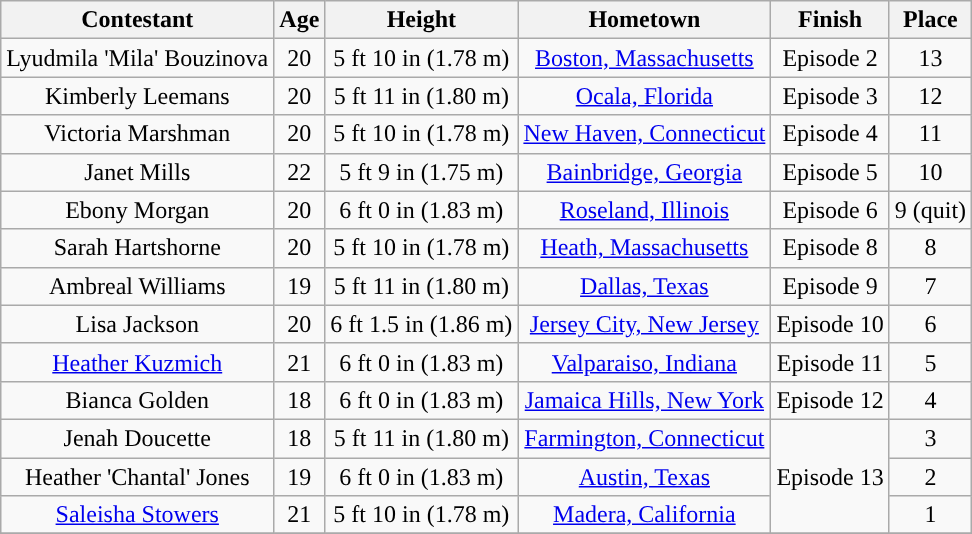<table class="wikitable sortable" style="text-align:center;">
<tr>
<th>Contestant</th>
<th>Age</th>
<th>Height</th>
<th>Hometown</th>
<th>Finish</th>
<th>Place</th>
</tr>
<tr>
<td nowrap>Lyudmila 'Mila' Bouzinova</td>
<td>20</td>
<td>5 ft 10 in (1.78 m)</td>
<td><a href='#'>Boston, Massachusetts</a></td>
<td>Episode 2</td>
<td>13</td>
</tr>
<tr>
<td>Kimberly Leemans</td>
<td>20</td>
<td>5 ft 11 in (1.80 m)</td>
<td><a href='#'>Ocala, Florida</a></td>
<td>Episode 3</td>
<td>12</td>
</tr>
<tr>
<td>Victoria Marshman</td>
<td>20</td>
<td>5 ft 10 in (1.78 m)</td>
<td nowrap><a href='#'>New Haven, Connecticut</a></td>
<td>Episode 4</td>
<td>11</td>
</tr>
<tr>
<td>Janet Mills</td>
<td>22</td>
<td>5 ft 9 in (1.75 m)</td>
<td><a href='#'>Bainbridge, Georgia</a></td>
<td>Episode 5</td>
<td>10</td>
</tr>
<tr>
<td>Ebony Morgan</td>
<td>20</td>
<td>6 ft 0 in (1.83 m)</td>
<td><a href='#'>Roseland, Illinois</a></td>
<td>Episode 6</td>
<td>9 (quit)</td>
</tr>
<tr>
<td>Sarah Hartshorne</td>
<td>20</td>
<td>5 ft 10 in (1.78 m)</td>
<td><a href='#'>Heath, Massachusetts</a></td>
<td>Episode 8</td>
<td>8</td>
</tr>
<tr>
<td>Ambreal Williams</td>
<td>19</td>
<td>5 ft 11 in (1.80 m)</td>
<td><a href='#'>Dallas, Texas</a></td>
<td>Episode 9</td>
<td>7</td>
</tr>
<tr>
<td>Lisa Jackson</td>
<td>20</td>
<td nowrap>6 ft 1.5 in (1.86 m)</td>
<td><a href='#'>Jersey City, New Jersey</a></td>
<td nowrap>Episode 10</td>
<td>6</td>
</tr>
<tr>
<td><a href='#'>Heather Kuzmich</a></td>
<td>21</td>
<td>6 ft 0 in (1.83 m)</td>
<td><a href='#'>Valparaiso, Indiana</a></td>
<td>Episode 11</td>
<td>5</td>
</tr>
<tr>
<td>Bianca Golden</td>
<td>18</td>
<td>6 ft 0 in (1.83 m)</td>
<td><a href='#'>Jamaica Hills, New York</a></td>
<td>Episode 12</td>
<td>4</td>
</tr>
<tr>
<td>Jenah Doucette</td>
<td>18</td>
<td>5 ft 11 in (1.80 m)</td>
<td><a href='#'>Farmington, Connecticut</a></td>
<td rowspan="3">Episode 13</td>
<td>3</td>
</tr>
<tr>
<td>Heather 'Chantal' Jones</td>
<td>19</td>
<td>6 ft 0 in (1.83 m)</td>
<td><a href='#'>Austin, Texas</a></td>
<td>2</td>
</tr>
<tr>
<td><a href='#'>Saleisha Stowers</a></td>
<td>21</td>
<td>5 ft 10 in (1.78 m)</td>
<td><a href='#'>Madera, California</a></td>
<td>1</td>
</tr>
<tr>
</tr>
</table>
